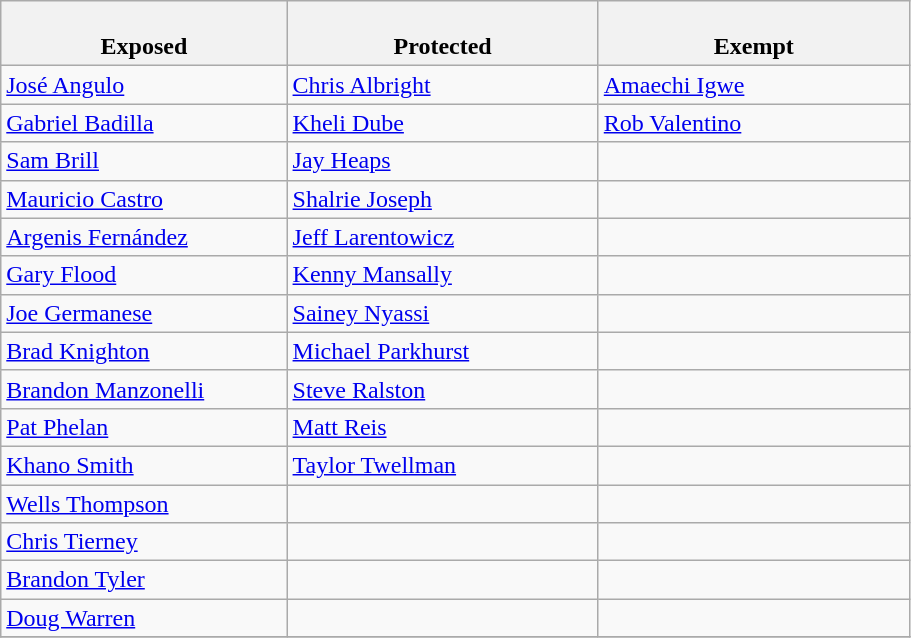<table class="wikitable">
<tr>
<th style="width:23%"><br>Exposed</th>
<th style="width:25%"><br>Protected</th>
<th style="width:25%"><br>Exempt</th>
</tr>
<tr>
<td><a href='#'>José Angulo</a></td>
<td><a href='#'>Chris Albright</a></td>
<td><a href='#'>Amaechi Igwe</a></td>
</tr>
<tr>
<td><a href='#'>Gabriel Badilla</a></td>
<td><a href='#'>Kheli Dube</a></td>
<td><a href='#'>Rob Valentino</a></td>
</tr>
<tr>
<td><a href='#'>Sam Brill</a></td>
<td><a href='#'>Jay Heaps</a></td>
<td></td>
</tr>
<tr>
<td><a href='#'>Mauricio Castro</a></td>
<td><a href='#'>Shalrie Joseph</a></td>
<td></td>
</tr>
<tr>
<td><a href='#'>Argenis Fernández</a></td>
<td><a href='#'>Jeff Larentowicz</a></td>
<td></td>
</tr>
<tr>
<td><a href='#'>Gary Flood</a></td>
<td><a href='#'>Kenny Mansally</a></td>
<td></td>
</tr>
<tr>
<td><a href='#'>Joe Germanese</a></td>
<td><a href='#'>Sainey Nyassi</a></td>
<td></td>
</tr>
<tr>
<td><a href='#'>Brad Knighton</a></td>
<td><a href='#'>Michael Parkhurst</a></td>
<td></td>
</tr>
<tr>
<td><a href='#'>Brandon Manzonelli</a></td>
<td><a href='#'>Steve Ralston</a></td>
<td></td>
</tr>
<tr>
<td><a href='#'>Pat Phelan</a></td>
<td><a href='#'>Matt Reis</a></td>
<td></td>
</tr>
<tr>
<td><a href='#'>Khano Smith</a></td>
<td><a href='#'>Taylor Twellman</a></td>
<td></td>
</tr>
<tr>
<td><a href='#'>Wells Thompson</a></td>
<td></td>
<td></td>
</tr>
<tr>
<td><a href='#'>Chris Tierney</a></td>
<td></td>
<td></td>
</tr>
<tr>
<td><a href='#'>Brandon Tyler</a></td>
<td></td>
<td></td>
</tr>
<tr>
<td><a href='#'>Doug Warren</a></td>
<td></td>
<td></td>
</tr>
<tr>
</tr>
</table>
